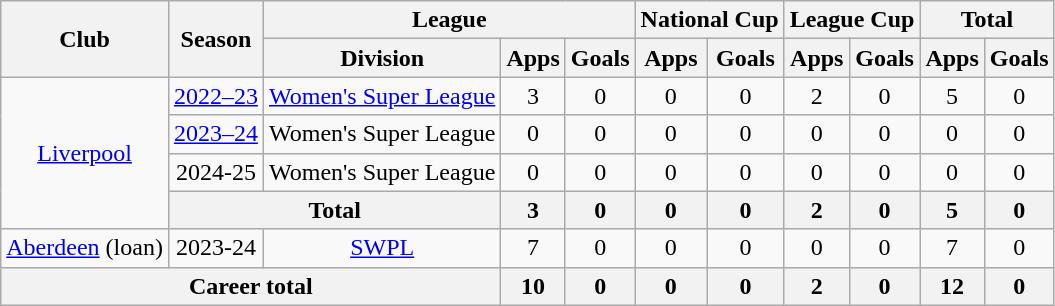<table class="wikitable" style="text-align:center">
<tr>
<th rowspan="2">Club</th>
<th rowspan="2">Season</th>
<th colspan="3">League</th>
<th colspan="2">National Cup</th>
<th colspan="2">League Cup</th>
<th colspan="2">Total</th>
</tr>
<tr>
<th>Division</th>
<th>Apps</th>
<th>Goals</th>
<th>Apps</th>
<th>Goals</th>
<th>Apps</th>
<th>Goals</th>
<th>Apps</th>
<th>Goals</th>
</tr>
<tr>
<td rowspan="4"><a href='#'>Liverpool</a></td>
<td><a href='#'>2022–23</a></td>
<td><a href='#'>Women's Super League</a></td>
<td>3</td>
<td>0</td>
<td>0</td>
<td>0</td>
<td>2</td>
<td>0</td>
<td>5</td>
<td>0</td>
</tr>
<tr>
<td><a href='#'>2023–24</a></td>
<td>Women's Super League</td>
<td>0</td>
<td>0</td>
<td>0</td>
<td>0</td>
<td>0</td>
<td>0</td>
<td>0</td>
<td>0</td>
</tr>
<tr>
<td>2024-25</td>
<td>Women's Super League</td>
<td>0</td>
<td>0</td>
<td>0</td>
<td>0</td>
<td>0</td>
<td>0</td>
<td>0</td>
<td>0</td>
</tr>
<tr>
<th colspan="2">Total</th>
<th>3</th>
<th>0</th>
<th>0</th>
<th>0</th>
<th>2</th>
<th>0</th>
<th>5</th>
<th>0</th>
</tr>
<tr>
<td><a href='#'>Aberdeen</a> (loan)</td>
<td>2023-24</td>
<td><a href='#'>SWPL</a></td>
<td>7</td>
<td>0</td>
<td>0</td>
<td>0</td>
<td>0</td>
<td>0</td>
<td>7</td>
<td>0</td>
</tr>
<tr>
<th colspan="3">Career total</th>
<th>10</th>
<th>0</th>
<th>0</th>
<th>0</th>
<th>2</th>
<th>0</th>
<th>12</th>
<th>0</th>
</tr>
</table>
